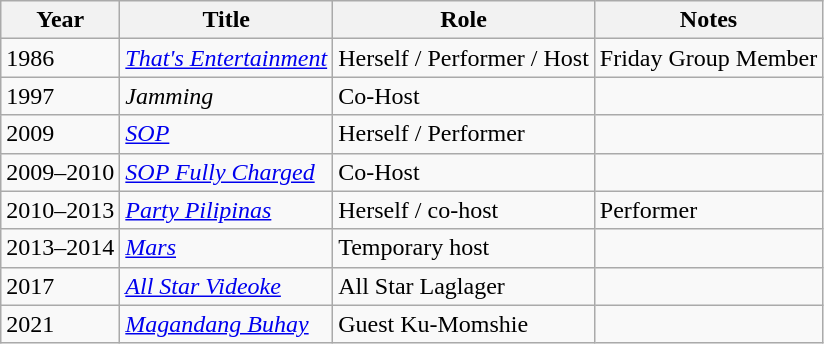<table class="wikitable sortable" >
<tr>
<th>Year</th>
<th>Title</th>
<th>Role</th>
<th>Notes</th>
</tr>
<tr>
<td>1986</td>
<td><em> <a href='#'>That's Entertainment</a></em></td>
<td>Herself / Performer / Host</td>
<td>Friday Group Member</td>
</tr>
<tr>
<td>1997</td>
<td><em>Jamming</em></td>
<td>Co-Host</td>
<td></td>
</tr>
<tr>
<td>2009</td>
<td><em> <a href='#'>SOP</a></em></td>
<td>Herself / Performer</td>
<td></td>
</tr>
<tr>
<td>2009–2010</td>
<td><em><a href='#'>SOP Fully Charged</a></em></td>
<td>Co-Host</td>
<td></td>
</tr>
<tr>
<td>2010–2013</td>
<td><em><a href='#'>Party Pilipinas</a></em></td>
<td>Herself / co-host</td>
<td>Performer</td>
</tr>
<tr>
<td>2013–2014</td>
<td><em> <a href='#'>Mars</a></em></td>
<td>Temporary host</td>
<td></td>
</tr>
<tr>
<td>2017</td>
<td><em><a href='#'>All Star Videoke</a></em></td>
<td>All Star Laglager</td>
<td></td>
</tr>
<tr>
<td>2021</td>
<td><em><a href='#'>Magandang Buhay</a></em></td>
<td>Guest Ku-Momshie</td>
<td></td>
</tr>
</table>
